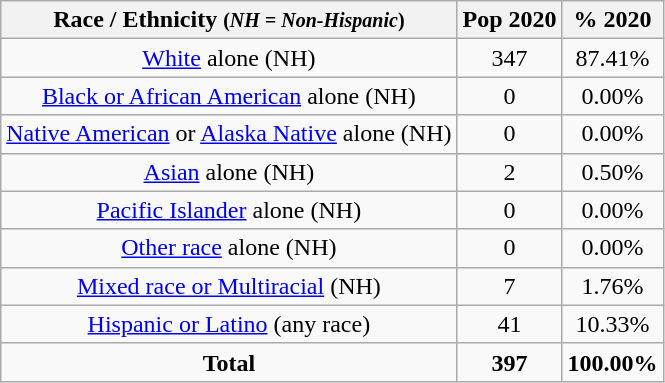<table class="wikitable" style="text-align:center;">
<tr>
<th>Race / Ethnicity <small>(<em>NH = Non-Hispanic</em>)</small></th>
<th>Pop 2020</th>
<th>% 2020</th>
</tr>
<tr>
<td><a href='#'>White</a> alone (NH)</td>
<td>347</td>
<td>87.41%</td>
</tr>
<tr>
<td><a href='#'>Black or African American</a> alone (NH)</td>
<td>0</td>
<td>0.00%</td>
</tr>
<tr>
<td><a href='#'>Native American</a> or <a href='#'>Alaska Native</a> alone (NH)</td>
<td>0</td>
<td>0.00%</td>
</tr>
<tr>
<td><a href='#'>Asian</a> alone (NH)</td>
<td>2</td>
<td>0.50%</td>
</tr>
<tr>
<td><a href='#'>Pacific Islander</a> alone (NH)</td>
<td>0</td>
<td>0.00%</td>
</tr>
<tr>
<td><a href='#'>Other race</a> alone (NH)</td>
<td>0</td>
<td>0.00%</td>
</tr>
<tr>
<td><a href='#'>Mixed race or Multiracial</a> (NH)</td>
<td>7</td>
<td>1.76%</td>
</tr>
<tr>
<td><a href='#'>Hispanic or Latino</a> (any race)</td>
<td>41</td>
<td>10.33%</td>
</tr>
<tr>
<td><strong>Total</strong></td>
<td><strong>397</strong></td>
<td><strong>100.00%</strong></td>
</tr>
</table>
